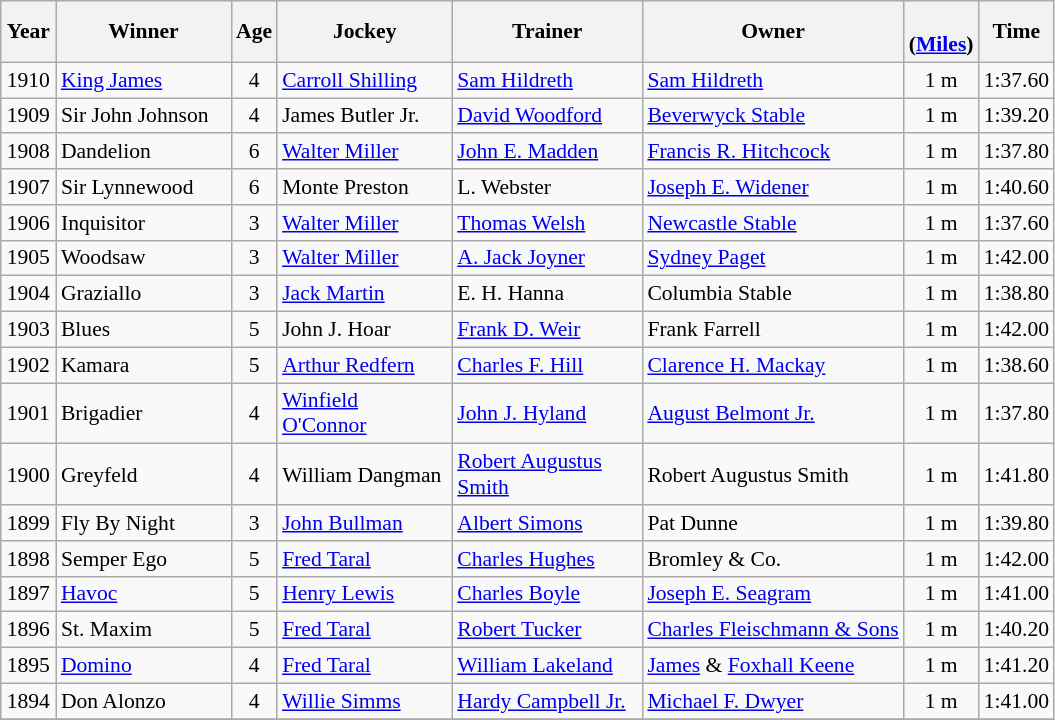<table class="wikitable sortable" style="font-size:90%">
<tr>
<th style="width:30px">Year</th>
<th style="width:110px">Winner</th>
<th style="width:20px">Age</th>
<th style="width:110px">Jockey</th>
<th style="width:120px">Trainer</th>
<th>Owner<br></th>
<th style="width:25px"><br> <span>(<a href='#'>Miles</a>)</span></th>
<th style="width:25px">Time</th>
</tr>
<tr>
<td align=center>1910</td>
<td><a href='#'>King James</a></td>
<td align=center>4</td>
<td><a href='#'>Carroll Shilling</a></td>
<td><a href='#'>Sam Hildreth</a></td>
<td><a href='#'>Sam Hildreth</a></td>
<td align=center>1 m</td>
<td>1:37.60</td>
</tr>
<tr>
<td align=center>1909</td>
<td>Sir John Johnson</td>
<td align=center>4</td>
<td>James Butler Jr.</td>
<td><a href='#'>David Woodford</a></td>
<td><a href='#'>Beverwyck Stable</a></td>
<td align=center>1 m</td>
<td>1:39.20</td>
</tr>
<tr>
<td align=center>1908</td>
<td>Dandelion</td>
<td align=center>6</td>
<td><a href='#'>Walter Miller</a></td>
<td><a href='#'>John E. Madden</a></td>
<td><a href='#'>Francis R. Hitchcock</a></td>
<td align=center>1 m</td>
<td>1:37.80</td>
</tr>
<tr>
<td align=center>1907</td>
<td>Sir Lynnewood</td>
<td align=center>6</td>
<td>Monte Preston</td>
<td>L. Webster</td>
<td><a href='#'>Joseph E. Widener</a></td>
<td align=center>1 m</td>
<td>1:40.60</td>
</tr>
<tr>
<td align=center>1906</td>
<td>Inquisitor</td>
<td align=center>3</td>
<td><a href='#'>Walter Miller</a></td>
<td><a href='#'>Thomas Welsh</a></td>
<td><a href='#'>Newcastle Stable</a></td>
<td align=center>1 m</td>
<td>1:37.60</td>
</tr>
<tr>
<td align=center>1905</td>
<td>Woodsaw</td>
<td align=center>3</td>
<td><a href='#'>Walter Miller</a></td>
<td><a href='#'>A. Jack Joyner</a></td>
<td><a href='#'>Sydney Paget</a></td>
<td align=center>1 m</td>
<td>1:42.00</td>
</tr>
<tr>
<td align=center>1904</td>
<td>Graziallo</td>
<td align=center>3</td>
<td><a href='#'>Jack Martin</a></td>
<td>E. H. Hanna</td>
<td>Columbia Stable</td>
<td align=center>1 m</td>
<td>1:38.80</td>
</tr>
<tr>
<td align=center>1903</td>
<td>Blues</td>
<td align=center>5</td>
<td>John J. Hoar</td>
<td><a href='#'>Frank D. Weir</a></td>
<td>Frank Farrell</td>
<td align=center>1 m</td>
<td>1:42.00</td>
</tr>
<tr>
<td align=center>1902</td>
<td>Kamara</td>
<td align=center>5</td>
<td><a href='#'>Arthur Redfern</a></td>
<td><a href='#'>Charles F. Hill</a></td>
<td><a href='#'>Clarence H. Mackay</a></td>
<td align=center>1 m</td>
<td>1:38.60</td>
</tr>
<tr>
<td align=center>1901</td>
<td>Brigadier</td>
<td align=center>4</td>
<td><a href='#'>Winfield O'Connor</a></td>
<td><a href='#'>John J. Hyland</a></td>
<td><a href='#'>August Belmont Jr.</a></td>
<td align=center>1 m</td>
<td>1:37.80</td>
</tr>
<tr>
<td align=center>1900</td>
<td>Greyfeld</td>
<td align=center>4</td>
<td>William Dangman</td>
<td><a href='#'>Robert Augustus Smith</a></td>
<td>Robert Augustus Smith</td>
<td align=center>1 m</td>
<td>1:41.80</td>
</tr>
<tr>
<td align=center>1899</td>
<td>Fly By Night</td>
<td align=center>3</td>
<td><a href='#'>John Bullman</a></td>
<td><a href='#'>Albert Simons</a></td>
<td>Pat Dunne</td>
<td align=center>1 m</td>
<td>1:39.80</td>
</tr>
<tr>
<td align=center>1898</td>
<td>Semper Ego</td>
<td align=center>5</td>
<td><a href='#'>Fred Taral</a></td>
<td><a href='#'>Charles Hughes</a></td>
<td>Bromley & Co.</td>
<td align=center>1 m</td>
<td>1:42.00</td>
</tr>
<tr>
<td align=center>1897</td>
<td><a href='#'>Havoc</a></td>
<td align=center>5</td>
<td><a href='#'>Henry Lewis</a></td>
<td><a href='#'>Charles Boyle</a></td>
<td><a href='#'>Joseph E. Seagram</a></td>
<td align=center>1 m</td>
<td>1:41.00</td>
</tr>
<tr>
<td align=center>1896</td>
<td>St. Maxim</td>
<td align=center>5</td>
<td><a href='#'>Fred Taral</a></td>
<td><a href='#'>Robert Tucker</a></td>
<td><a href='#'>Charles Fleischmann & Sons</a></td>
<td align=center>1 m</td>
<td>1:40.20</td>
</tr>
<tr>
<td align=center>1895</td>
<td><a href='#'>Domino</a></td>
<td align=center>4</td>
<td><a href='#'>Fred Taral</a></td>
<td><a href='#'>William Lakeland</a></td>
<td><a href='#'>James</a> & <a href='#'>Foxhall Keene</a></td>
<td align=center>1 m</td>
<td>1:41.20</td>
</tr>
<tr>
<td align=center>1894</td>
<td>Don Alonzo</td>
<td align=center>4</td>
<td><a href='#'>Willie Simms</a></td>
<td><a href='#'>Hardy Campbell Jr.</a></td>
<td><a href='#'>Michael F. Dwyer</a></td>
<td align=center>1 m</td>
<td>1:41.00</td>
</tr>
<tr>
</tr>
</table>
